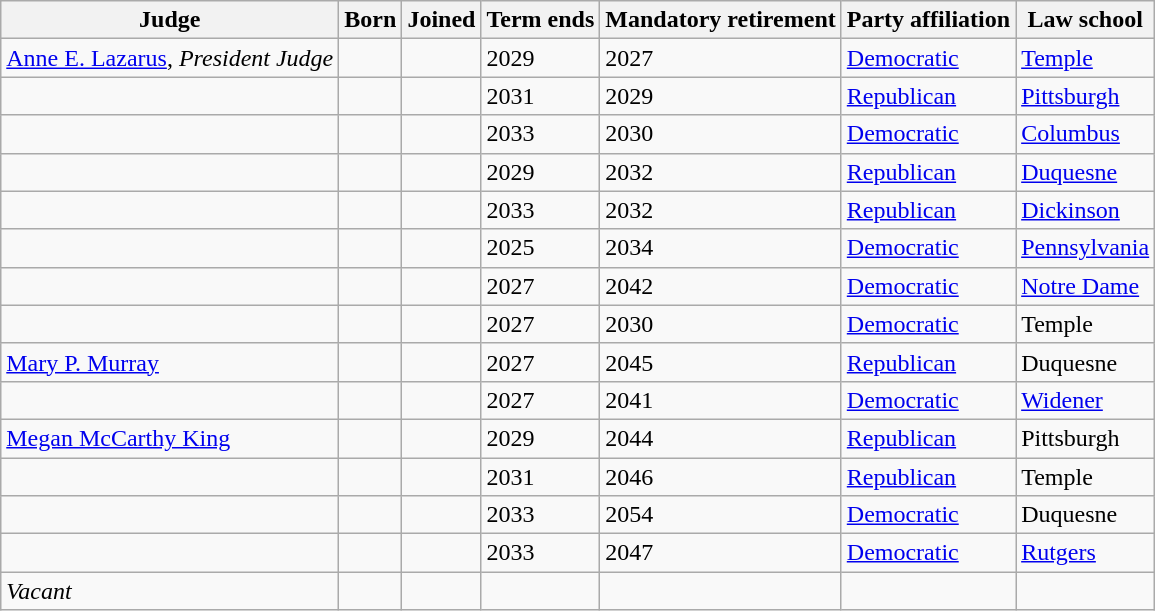<table class="wikitable sortable">
<tr>
<th>Judge</th>
<th>Born</th>
<th>Joined</th>
<th>Term ends</th>
<th>Mandatory retirement</th>
<th>Party affiliation</th>
<th>Law school</th>
</tr>
<tr>
<td><a href='#'>Anne E. Lazarus</a>, <em>President Judge</em></td>
<td></td>
<td></td>
<td>2029</td>
<td>2027</td>
<td><a href='#'>Democratic</a></td>
<td><a href='#'>Temple</a></td>
</tr>
<tr>
<td></td>
<td></td>
<td></td>
<td>2031</td>
<td>2029</td>
<td><a href='#'>Republican</a></td>
<td><a href='#'>Pittsburgh</a></td>
</tr>
<tr>
<td></td>
<td></td>
<td></td>
<td>2033</td>
<td>2030</td>
<td><a href='#'>Democratic</a></td>
<td><a href='#'>Columbus</a></td>
</tr>
<tr>
<td></td>
<td></td>
<td></td>
<td>2029</td>
<td>2032</td>
<td><a href='#'>Republican</a></td>
<td><a href='#'>Duquesne</a></td>
</tr>
<tr>
<td></td>
<td></td>
<td></td>
<td>2033</td>
<td>2032</td>
<td><a href='#'>Republican</a></td>
<td><a href='#'>Dickinson</a></td>
</tr>
<tr>
<td></td>
<td></td>
<td></td>
<td>2025</td>
<td>2034</td>
<td><a href='#'>Democratic</a></td>
<td><a href='#'>Pennsylvania</a></td>
</tr>
<tr>
<td></td>
<td></td>
<td></td>
<td>2027</td>
<td>2042</td>
<td><a href='#'>Democratic</a></td>
<td><a href='#'>Notre Dame</a></td>
</tr>
<tr>
<td></td>
<td></td>
<td></td>
<td>2027</td>
<td>2030</td>
<td><a href='#'>Democratic</a></td>
<td>Temple</td>
</tr>
<tr>
<td><a href='#'>Mary P. Murray</a></td>
<td></td>
<td></td>
<td>2027</td>
<td>2045</td>
<td><a href='#'>Republican</a></td>
<td>Duquesne</td>
</tr>
<tr>
<td></td>
<td></td>
<td></td>
<td>2027</td>
<td>2041</td>
<td><a href='#'>Democratic</a></td>
<td><a href='#'>Widener</a></td>
</tr>
<tr>
<td><a href='#'>Megan McCarthy King</a></td>
<td></td>
<td></td>
<td>2029</td>
<td>2044</td>
<td><a href='#'>Republican</a></td>
<td>Pittsburgh</td>
</tr>
<tr>
<td></td>
<td></td>
<td></td>
<td>2031</td>
<td>2046</td>
<td><a href='#'>Republican</a></td>
<td>Temple</td>
</tr>
<tr>
<td></td>
<td></td>
<td></td>
<td>2033</td>
<td>2054</td>
<td><a href='#'>Democratic</a></td>
<td>Duquesne</td>
</tr>
<tr>
<td></td>
<td></td>
<td></td>
<td>2033</td>
<td>2047</td>
<td><a href='#'>Democratic</a></td>
<td><a href='#'>Rutgers</a></td>
</tr>
<tr>
<td><em>Vacant</em></td>
<td></td>
<td></td>
<td></td>
<td></td>
<td></td>
<td></td>
</tr>
</table>
